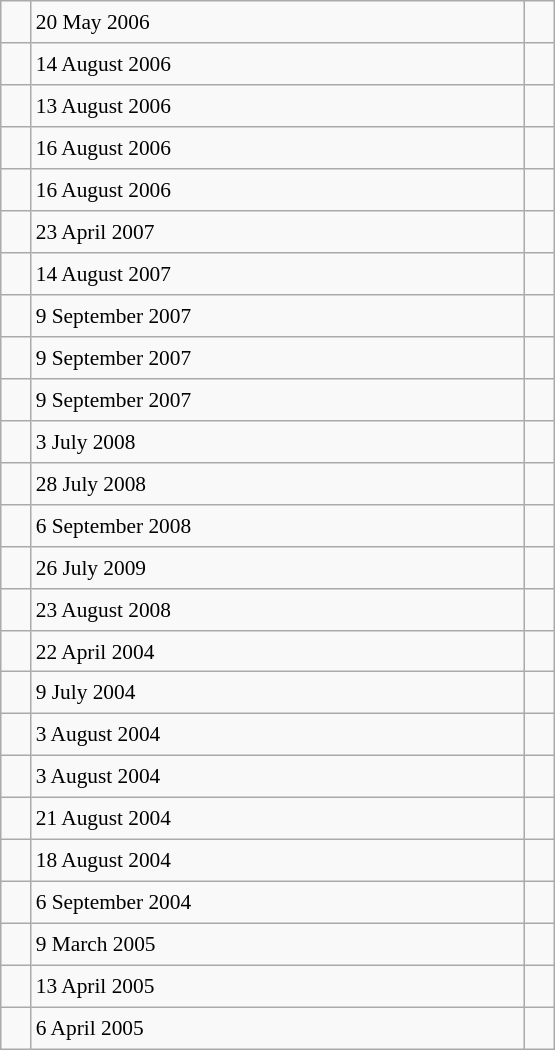<table class="wikitable" style="font-size: 89%; float: left; width: 26em; margin-right: 1em; height: 700px">
<tr>
<td></td>
<td>20 May 2006</td>
<td></td>
</tr>
<tr>
<td></td>
<td>14 August 2006</td>
<td></td>
</tr>
<tr>
<td></td>
<td>13 August 2006</td>
<td></td>
</tr>
<tr>
<td></td>
<td>16 August 2006</td>
<td></td>
</tr>
<tr>
<td></td>
<td>16 August 2006</td>
<td></td>
</tr>
<tr>
<td></td>
<td>23 April 2007</td>
<td></td>
</tr>
<tr>
<td></td>
<td>14 August 2007</td>
<td></td>
</tr>
<tr>
<td></td>
<td>9 September 2007</td>
<td></td>
</tr>
<tr>
<td></td>
<td>9 September 2007</td>
<td></td>
</tr>
<tr>
<td></td>
<td>9 September 2007</td>
<td></td>
</tr>
<tr>
<td></td>
<td>3 July 2008</td>
<td></td>
</tr>
<tr>
<td></td>
<td>28 July 2008</td>
<td></td>
</tr>
<tr>
<td></td>
<td>6 September 2008</td>
<td></td>
</tr>
<tr>
<td></td>
<td>26 July 2009</td>
<td></td>
</tr>
<tr>
<td></td>
<td>23 August 2008</td>
<td></td>
</tr>
<tr>
<td></td>
<td>22 April 2004</td>
<td></td>
</tr>
<tr>
<td></td>
<td>9 July 2004</td>
<td></td>
</tr>
<tr>
<td></td>
<td>3 August 2004</td>
<td></td>
</tr>
<tr>
<td></td>
<td>3 August 2004</td>
<td></td>
</tr>
<tr>
<td></td>
<td>21 August 2004</td>
<td></td>
</tr>
<tr>
<td></td>
<td>18 August 2004</td>
<td></td>
</tr>
<tr>
<td></td>
<td>6 September 2004</td>
<td></td>
</tr>
<tr>
<td></td>
<td>9 March 2005</td>
<td></td>
</tr>
<tr>
<td></td>
<td>13 April 2005</td>
<td></td>
</tr>
<tr>
<td></td>
<td>6 April 2005</td>
<td></td>
</tr>
</table>
